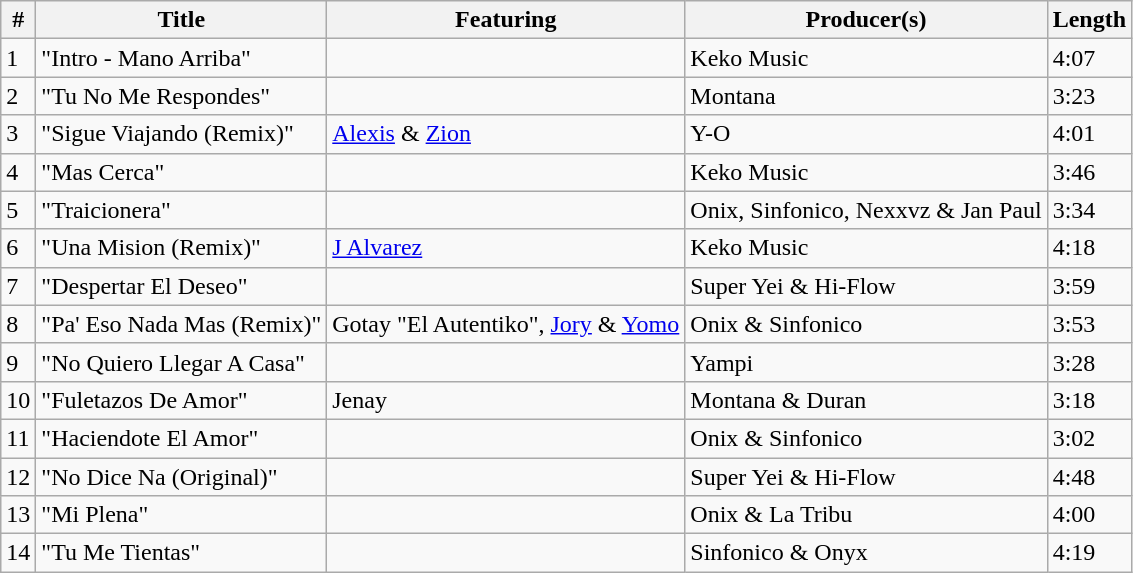<table class="wikitable">
<tr>
<th align="center">#</th>
<th align="center">Title</th>
<th align="center">Featuring</th>
<th align="center">Producer(s)</th>
<th align="center">Length</th>
</tr>
<tr>
<td>1</td>
<td>"Intro - Mano Arriba"</td>
<td></td>
<td>Keko Music</td>
<td>4:07</td>
</tr>
<tr>
<td>2</td>
<td>"Tu No Me Respondes"</td>
<td></td>
<td>Montana</td>
<td>3:23</td>
</tr>
<tr>
<td>3</td>
<td>"Sigue Viajando (Remix)"</td>
<td><a href='#'>Alexis</a> & <a href='#'>Zion</a></td>
<td>Y-O</td>
<td>4:01</td>
</tr>
<tr>
<td>4</td>
<td>"Mas Cerca"</td>
<td></td>
<td>Keko Music</td>
<td>3:46</td>
</tr>
<tr>
<td>5</td>
<td>"Traicionera"</td>
<td></td>
<td>Onix, Sinfonico, Nexxvz & Jan Paul</td>
<td>3:34</td>
</tr>
<tr>
<td>6</td>
<td>"Una Mision (Remix)"</td>
<td><a href='#'>J Alvarez</a></td>
<td>Keko Music</td>
<td>4:18</td>
</tr>
<tr>
<td>7</td>
<td>"Despertar El Deseo"</td>
<td></td>
<td>Super Yei & Hi-Flow</td>
<td>3:59</td>
</tr>
<tr>
<td>8</td>
<td>"Pa' Eso Nada Mas (Remix)"</td>
<td>Gotay "El Autentiko", <a href='#'>Jory</a> & <a href='#'>Yomo</a></td>
<td>Onix & Sinfonico</td>
<td>3:53</td>
</tr>
<tr>
<td>9</td>
<td>"No Quiero Llegar A Casa"</td>
<td></td>
<td>Yampi</td>
<td>3:28</td>
</tr>
<tr>
<td>10</td>
<td>"Fuletazos De Amor"</td>
<td>Jenay</td>
<td>Montana & Duran</td>
<td>3:18</td>
</tr>
<tr>
<td>11</td>
<td>"Haciendote El Amor"</td>
<td></td>
<td>Onix & Sinfonico</td>
<td>3:02</td>
</tr>
<tr>
<td>12</td>
<td>"No Dice Na (Original)"</td>
<td></td>
<td>Super Yei & Hi-Flow</td>
<td>4:48</td>
</tr>
<tr>
<td>13</td>
<td>"Mi Plena"</td>
<td></td>
<td>Onix & La Tribu</td>
<td>4:00</td>
</tr>
<tr>
<td>14</td>
<td>"Tu Me Tientas"</td>
<td></td>
<td>Sinfonico & Onyx</td>
<td>4:19</td>
</tr>
</table>
